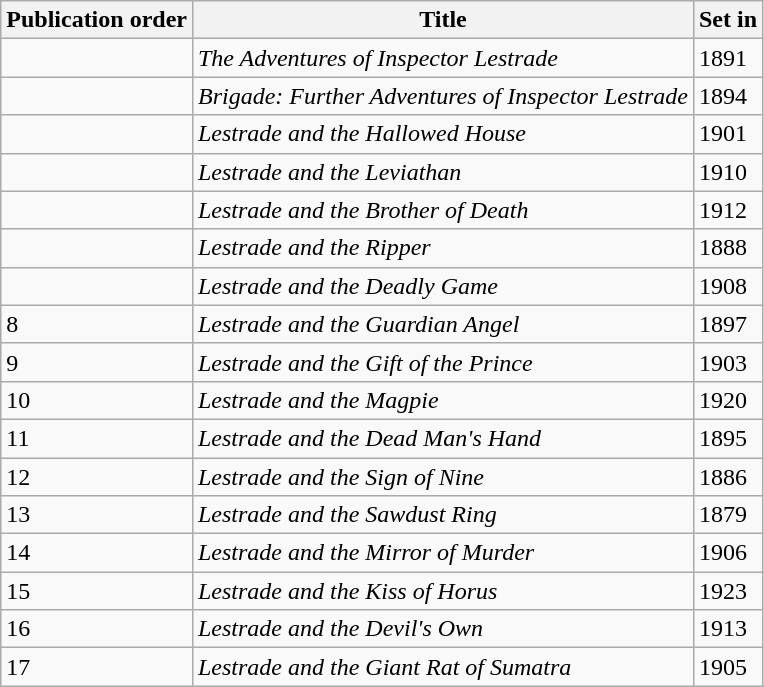<table class="wikitable sortable">
<tr>
<th>Publication order</th>
<th>Title</th>
<th>Set in</th>
</tr>
<tr>
<td></td>
<td><em>The Adventures of Inspector Lestrade</em></td>
<td>1891</td>
</tr>
<tr>
<td></td>
<td><em>Brigade: Further Adventures of Inspector Lestrade</em></td>
<td>1894</td>
</tr>
<tr>
<td></td>
<td><em>Lestrade and the Hallowed House</em></td>
<td>1901</td>
</tr>
<tr>
<td></td>
<td><em>Lestrade and the Leviathan</em></td>
<td>1910</td>
</tr>
<tr>
<td></td>
<td><em>Lestrade and the Brother of Death</em></td>
<td>1912</td>
</tr>
<tr>
<td></td>
<td><em>Lestrade and the Ripper</em></td>
<td>1888</td>
</tr>
<tr>
<td></td>
<td><em>Lestrade and the Deadly Game</em></td>
<td>1908</td>
</tr>
<tr>
<td>8</td>
<td><em>Lestrade and the Guardian Angel</em></td>
<td>1897</td>
</tr>
<tr>
<td>9</td>
<td><em>Lestrade and the Gift of the Prince</em></td>
<td>1903</td>
</tr>
<tr>
<td>10</td>
<td><em>Lestrade and the Magpie</em></td>
<td>1920</td>
</tr>
<tr>
<td>11</td>
<td><em>Lestrade and the Dead Man's Hand</em></td>
<td>1895</td>
</tr>
<tr>
<td>12</td>
<td><em>Lestrade and the Sign of Nine</em></td>
<td>1886</td>
</tr>
<tr>
<td>13</td>
<td><em>Lestrade and the Sawdust Ring</em></td>
<td>1879</td>
</tr>
<tr>
<td>14</td>
<td><em>Lestrade and the Mirror of Murder</em></td>
<td>1906</td>
</tr>
<tr>
<td>15</td>
<td><em>Lestrade and the Kiss of Horus</em></td>
<td>1923</td>
</tr>
<tr>
<td>16</td>
<td><em>Lestrade and the Devil's Own</em></td>
<td>1913</td>
</tr>
<tr>
<td>17</td>
<td><em>Lestrade and the Giant Rat of Sumatra</em></td>
<td>1905</td>
</tr>
</table>
